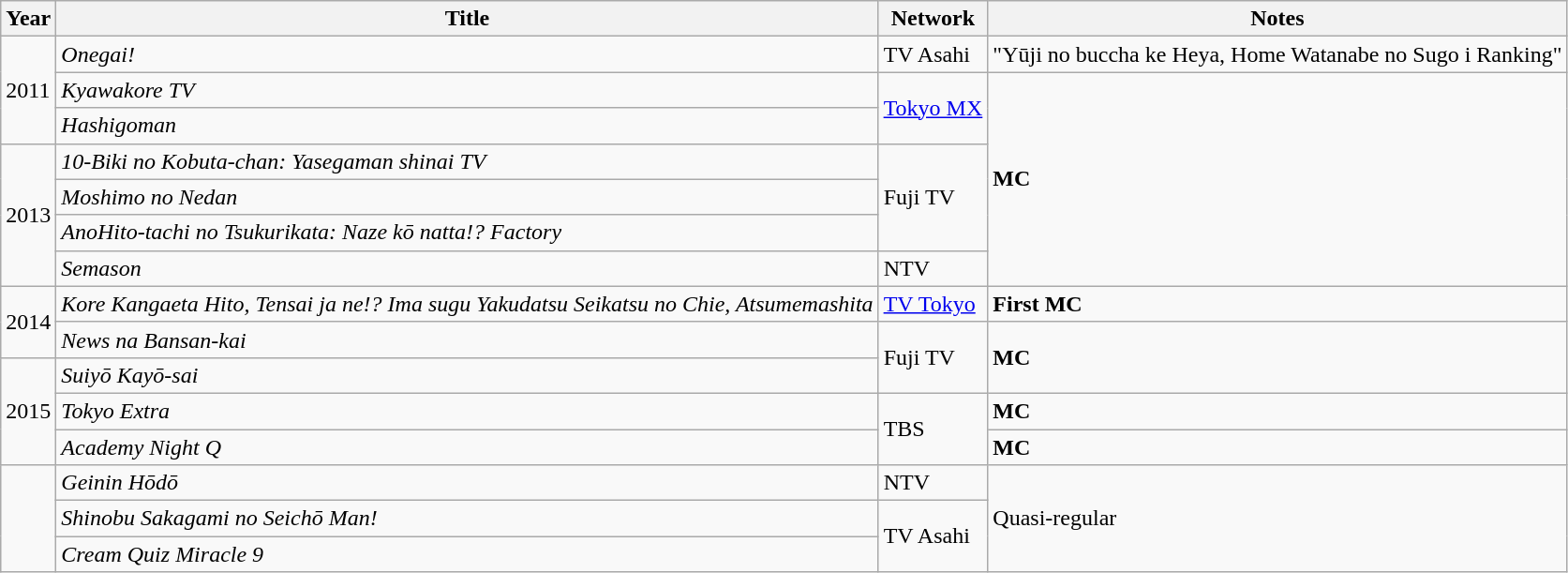<table class="wikitable">
<tr>
<th>Year</th>
<th>Title</th>
<th>Network</th>
<th>Notes</th>
</tr>
<tr>
<td rowspan="3">2011</td>
<td><em>Onegai!</em></td>
<td>TV Asahi</td>
<td>"Yūji no buccha ke Heya, Home Watanabe no Sugo i Ranking"</td>
</tr>
<tr>
<td><em>Kyawakore TV</em></td>
<td rowspan="2"><a href='#'>Tokyo MX</a></td>
<td rowspan="6"><strong>MC</strong></td>
</tr>
<tr>
<td><em>Hashigoman</em></td>
</tr>
<tr>
<td rowspan="4">2013</td>
<td><em>10-Biki no Kobuta-chan: Yasegaman shinai TV</em></td>
<td rowspan="3">Fuji TV</td>
</tr>
<tr>
<td><em>Moshimo no Nedan</em></td>
</tr>
<tr>
<td><em>AnoHito-tachi no Tsukurikata: Naze kō natta!? Factory</em></td>
</tr>
<tr>
<td><em>Semason</em></td>
<td>NTV</td>
</tr>
<tr>
<td rowspan="2">2014</td>
<td><em>Kore Kangaeta Hito, Tensai ja ne!? Ima sugu Yakudatsu Seikatsu no Chie, Atsumemashita</em></td>
<td><a href='#'>TV Tokyo</a></td>
<td><strong>First MC</strong></td>
</tr>
<tr>
<td><em>News na Bansan-kai</em></td>
<td rowspan="2">Fuji TV</td>
<td rowspan="2"><strong>MC</strong></td>
</tr>
<tr>
<td rowspan="3">2015</td>
<td><em>Suiyō Kayō-sai</em></td>
</tr>
<tr>
<td><em>Tokyo Extra</em></td>
<td rowspan="2">TBS</td>
<td><strong>MC</strong></td>
</tr>
<tr>
<td><em>Academy Night Q</em></td>
<td><strong>MC</strong></td>
</tr>
<tr>
<td rowspan="3"></td>
<td><em>Geinin Hōdō</em></td>
<td>NTV</td>
<td rowspan="3">Quasi-regular</td>
</tr>
<tr>
<td><em>Shinobu Sakagami no Seichō Man!</em></td>
<td rowspan="2">TV Asahi</td>
</tr>
<tr>
<td><em>Cream Quiz Miracle 9</em></td>
</tr>
</table>
